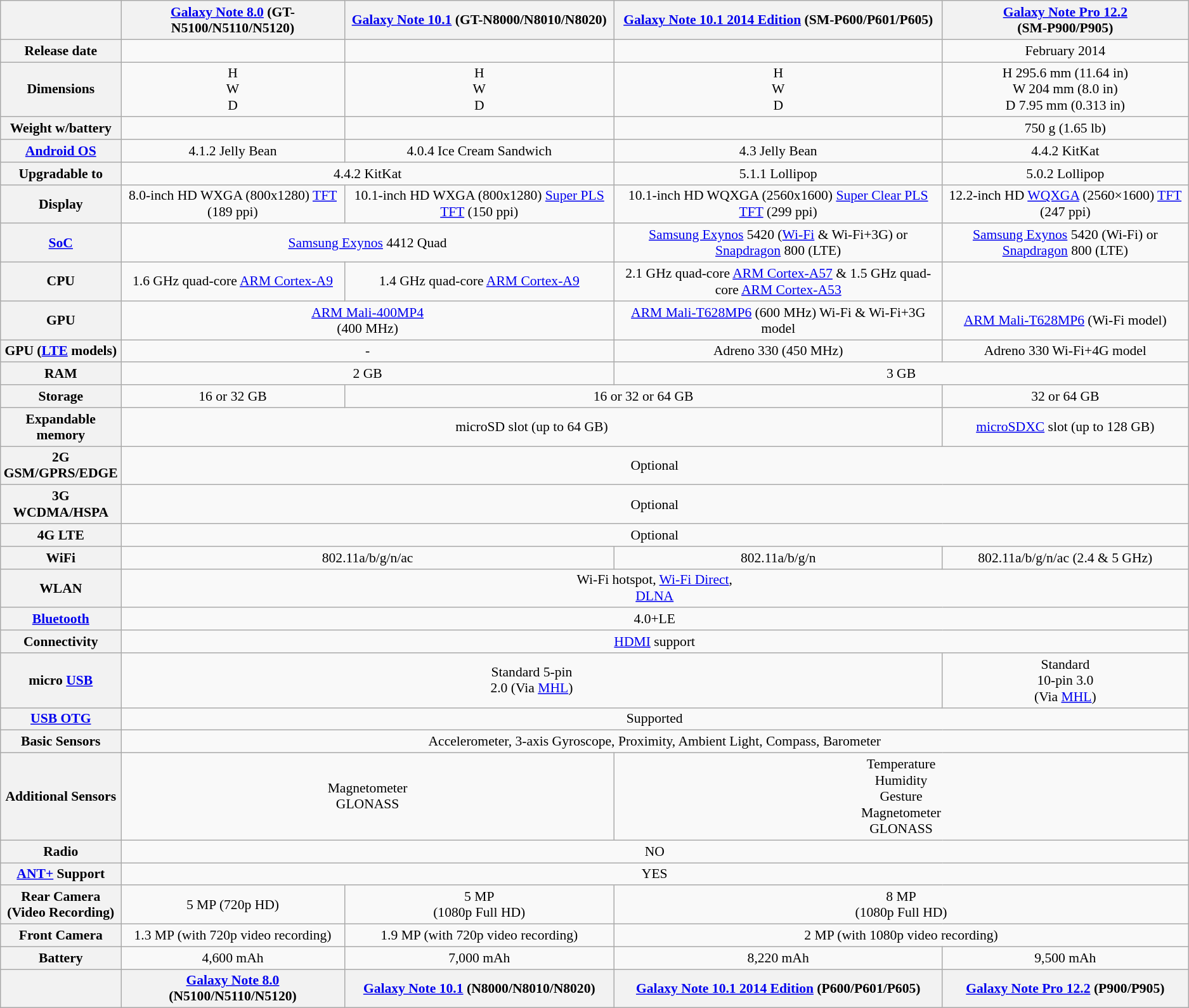<table class="wikitable" style="font-size: 90%; text-align: center;">
<tr>
<th></th>
<th colspan="1"><a href='#'>Galaxy Note 8.0</a> (GT-N5100/N5110/N5120)</th>
<th colspan="1"><a href='#'>Galaxy Note 10.1</a> (GT-N8000/N8010/N8020)</th>
<th colspan="1"><a href='#'>Galaxy Note 10.1 2014 Edition</a> (SM-P600/P601/P605)</th>
<th><a href='#'>Galaxy Note Pro 12.2</a><br>(SM-P900/P905)</th>
</tr>
<tr>
<th>Release date</th>
<td colspan="1" style="text-align:center"></td>
<td colspan="1" style="text-align:center"></td>
<td colspan="1" style="text-align:center"></td>
<td>February 2014</td>
</tr>
<tr>
<th>Dimensions</th>
<td colspan="1" style="text-align:center">H <br> W <br> D </td>
<td colspan="1" style="text-align:center">H <br> W <br> D </td>
<td colspan="1" style="text-align:center">H <br> W <br> D </td>
<td>H 295.6 mm (11.64 in)<br>W 204 mm (8.0 in)<br>D 7.95 mm (0.313 in)</td>
</tr>
<tr>
<th>Weight w/battery</th>
<td></td>
<td></td>
<td></td>
<td>750 g (1.65 lb)</td>
</tr>
<tr>
<th><a href='#'>Android OS</a></th>
<td colspan="1">4.1.2 Jelly Bean</td>
<td colspan="1">4.0.4 Ice Cream Sandwich</td>
<td colspan="1">4.3 Jelly Bean</td>
<td>4.4.2 KitKat</td>
</tr>
<tr>
<th>Upgradable to</th>
<td colspan="2">4.4.2 KitKat</td>
<td>5.1.1 Lollipop</td>
<td>5.0.2 Lollipop</td>
</tr>
<tr>
<th>Display</th>
<td>8.0-inch HD WXGA (800x1280) <a href='#'>TFT</a> (189 ppi)</td>
<td>10.1-inch HD WXGA (800x1280) <a href='#'>Super PLS TFT</a> (150 ppi)</td>
<td>10.1-inch HD WQXGA (2560x1600) <a href='#'>Super Clear PLS TFT</a> (299 ppi)</td>
<td>12.2-inch HD <a href='#'>WQXGA</a> (2560×1600) <a href='#'>TFT</a> (247 ppi)</td>
</tr>
<tr>
<th><a href='#'>SoC</a></th>
<td colspan="2" style="text-align:center;"><a href='#'>Samsung Exynos</a> 4412 Quad</td>
<td><a href='#'>Samsung Exynos</a> 5420 (<a href='#'>Wi-Fi</a> & Wi-Fi+3G) or <a href='#'>Snapdragon</a> 800 (LTE)</td>
<td><a href='#'>Samsung Exynos</a> 5420 (Wi-Fi) or <a href='#'>Snapdragon</a> 800 (LTE)</td>
</tr>
<tr>
<th>CPU</th>
<td>1.6 GHz quad-core <a href='#'>ARM Cortex-A9</a></td>
<td>1.4 GHz quad-core <a href='#'>ARM Cortex-A9</a></td>
<td>2.1 GHz quad-core <a href='#'>ARM Cortex-A57</a> & 1.5 GHz quad-core <a href='#'>ARM Cortex-A53</a></td>
<td></td>
</tr>
<tr>
<th>GPU</th>
<td colspan="2"><a href='#'>ARM Mali-400MP4</a> <br>(400 MHz)</td>
<td><a href='#'>ARM Mali-T628MP6</a> (600 MHz) Wi-Fi & Wi-Fi+3G model</td>
<td><a href='#'>ARM Mali-T628MP6</a> (Wi-Fi model)</td>
</tr>
<tr>
<th>GPU (<a href='#'>LTE</a> models)</th>
<td colspan="2">-</td>
<td>Adreno 330 (450 MHz)</td>
<td>Adreno 330 Wi-Fi+4G model</td>
</tr>
<tr>
<th>RAM</th>
<td colspan="2">2 GB</td>
<td colspan="2">3 GB</td>
</tr>
<tr>
<th>Storage</th>
<td>16 or 32 GB</td>
<td colspan="2">16 or 32 or 64 GB</td>
<td>32 or 64 GB</td>
</tr>
<tr>
<th>Expandable memory</th>
<td colspan="3">microSD slot (up to 64 GB)</td>
<td><a href='#'>microSDXC</a> slot (up to 128 GB)</td>
</tr>
<tr>
<th>2G GSM/GPRS/EDGE</th>
<td colspan="4" style="text-align:center;">Optional</td>
</tr>
<tr>
<th>3G WCDMA/HSPA</th>
<td colspan="4" style="text-align:center;">Optional</td>
</tr>
<tr>
<th>4G LTE</th>
<td colspan="4">Optional</td>
</tr>
<tr>
<th>WiFi</th>
<td colspan="2">802.11a/b/g/n/ac</td>
<td>802.11a/b/g/n</td>
<td>802.11a/b/g/n/ac (2.4 & 5 GHz)</td>
</tr>
<tr>
<th>WLAN</th>
<td colspan="4">Wi-Fi hotspot, <a href='#'>Wi-Fi Direct</a>,<br><a href='#'>DLNA</a></td>
</tr>
<tr>
<th><a href='#'>Bluetooth</a></th>
<td colspan="4">4.0+LE</td>
</tr>
<tr>
<th>Connectivity</th>
<td colspan="4" style="text-align:center"><a href='#'>HDMI</a> support</td>
</tr>
<tr>
<th>micro <a href='#'>USB</a></th>
<td colspan="3" style="text-align:center">Standard 5-pin <br> 2.0 (Via <a href='#'>MHL</a>)</td>
<td>Standard<br>10-pin 3.0<br>(Via <a href='#'>MHL</a>)</td>
</tr>
<tr>
<th><a href='#'>USB OTG</a></th>
<td colspan="4">Supported</td>
</tr>
<tr>
<th>Basic Sensors</th>
<td colspan="4">Accelerometer, 3-axis Gyroscope, Proximity, Ambient Light, Compass, Barometer</td>
</tr>
<tr>
<th>Additional Sensors</th>
<td colspan="2" style="text-align:center">Magnetometer<br>GLONASS</td>
<td colspan="2">Temperature<br>Humidity<br>Gesture<br>Magnetometer<br>GLONASS</td>
</tr>
<tr>
<th>Radio</th>
<td colspan="4">NO</td>
</tr>
<tr>
<th><a href='#'>ANT+</a> Support</th>
<td colspan="4">YES</td>
</tr>
<tr>
<th>Rear Camera<br>(Video Recording)</th>
<td>5 MP (720p HD)</td>
<td>5 MP<br>(1080p Full HD)</td>
<td colspan="2">8 MP<br>(1080p Full HD)</td>
</tr>
<tr>
<th>Front Camera</th>
<td>1.3 MP (with 720p video recording)</td>
<td>1.9 MP (with 720p video recording)</td>
<td colspan="2">2 MP (with 1080p video recording)</td>
</tr>
<tr>
<th>Battery</th>
<td>4,600 mAh</td>
<td>7,000 mAh</td>
<td>8,220 mAh</td>
<td>9,500 mAh</td>
</tr>
<tr>
<th style="width:10%;"></th>
<th colspan="1"><a href='#'>Galaxy Note 8.0</a> (N5100/N5110/N5120)</th>
<th colspan="1"><a href='#'>Galaxy Note 10.1</a> (N8000/N8010/N8020)</th>
<th colspan="1"><a href='#'>Galaxy Note 10.1 2014 Edition</a> (P600/P601/P605)</th>
<th><a href='#'>Galaxy Note Pro 12.2</a> (P900/P905)</th>
</tr>
</table>
